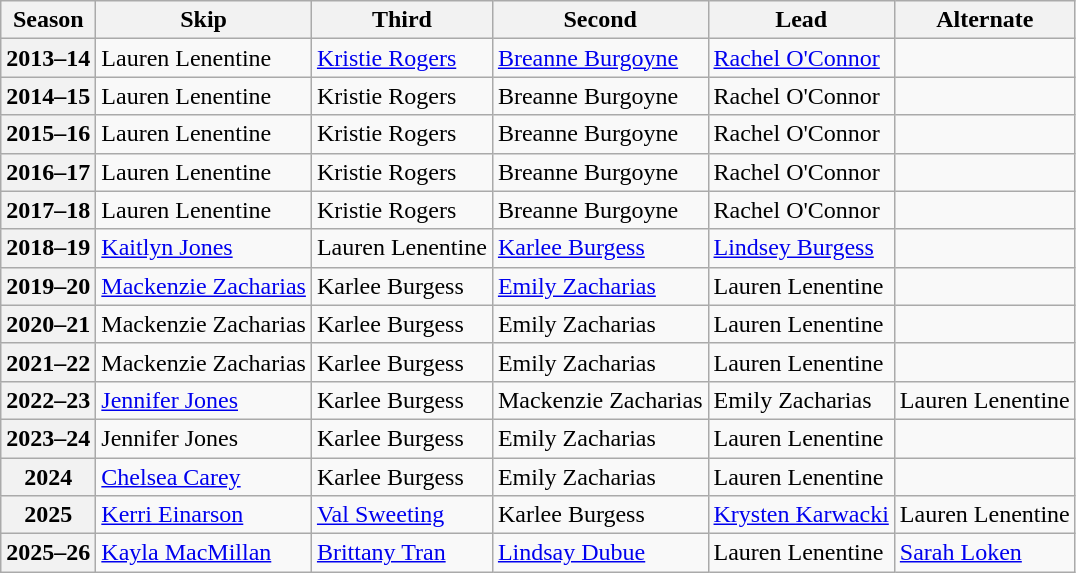<table class="wikitable">
<tr>
<th scope="col">Season</th>
<th scope="col">Skip</th>
<th scope="col">Third</th>
<th scope="col">Second</th>
<th scope="col">Lead</th>
<th scope="col">Alternate</th>
</tr>
<tr>
<th scope="row">2013–14</th>
<td>Lauren Lenentine</td>
<td><a href='#'>Kristie Rogers</a></td>
<td><a href='#'>Breanne Burgoyne</a></td>
<td><a href='#'>Rachel O'Connor</a></td>
<td></td>
</tr>
<tr>
<th scope="row">2014–15</th>
<td>Lauren Lenentine</td>
<td>Kristie Rogers</td>
<td>Breanne Burgoyne</td>
<td>Rachel O'Connor</td>
<td></td>
</tr>
<tr>
<th scope="row">2015–16</th>
<td>Lauren Lenentine</td>
<td>Kristie Rogers</td>
<td>Breanne Burgoyne</td>
<td>Rachel O'Connor</td>
<td></td>
</tr>
<tr>
<th scope="row">2016–17</th>
<td>Lauren Lenentine</td>
<td>Kristie Rogers</td>
<td>Breanne Burgoyne</td>
<td>Rachel O'Connor</td>
<td></td>
</tr>
<tr>
<th scope="row">2017–18</th>
<td>Lauren Lenentine</td>
<td>Kristie Rogers</td>
<td>Breanne Burgoyne</td>
<td>Rachel O'Connor</td>
<td></td>
</tr>
<tr>
<th scope="row">2018–19</th>
<td><a href='#'>Kaitlyn Jones</a></td>
<td>Lauren Lenentine</td>
<td><a href='#'>Karlee Burgess</a></td>
<td><a href='#'>Lindsey Burgess</a></td>
<td></td>
</tr>
<tr>
<th scope="row">2019–20</th>
<td><a href='#'>Mackenzie Zacharias</a></td>
<td>Karlee Burgess</td>
<td><a href='#'>Emily Zacharias</a></td>
<td>Lauren Lenentine</td>
<td></td>
</tr>
<tr>
<th scope="row">2020–21</th>
<td>Mackenzie Zacharias</td>
<td>Karlee Burgess</td>
<td>Emily Zacharias</td>
<td>Lauren Lenentine</td>
<td></td>
</tr>
<tr>
<th scope="row">2021–22</th>
<td>Mackenzie Zacharias</td>
<td>Karlee Burgess</td>
<td>Emily Zacharias</td>
<td>Lauren Lenentine</td>
<td></td>
</tr>
<tr>
<th scope="row">2022–23</th>
<td><a href='#'>Jennifer Jones</a></td>
<td>Karlee Burgess</td>
<td>Mackenzie Zacharias</td>
<td>Emily Zacharias</td>
<td>Lauren Lenentine</td>
</tr>
<tr>
<th scope="row">2023–24</th>
<td>Jennifer Jones</td>
<td>Karlee Burgess</td>
<td>Emily Zacharias</td>
<td>Lauren Lenentine</td>
<td></td>
</tr>
<tr>
<th scope="row">2024</th>
<td><a href='#'>Chelsea Carey</a></td>
<td>Karlee Burgess</td>
<td>Emily Zacharias</td>
<td>Lauren Lenentine</td>
<td></td>
</tr>
<tr>
<th scope="row">2025</th>
<td><a href='#'>Kerri Einarson</a></td>
<td><a href='#'>Val Sweeting</a></td>
<td>Karlee Burgess</td>
<td><a href='#'>Krysten Karwacki</a></td>
<td>Lauren Lenentine</td>
</tr>
<tr>
<th scope="row">2025–26</th>
<td><a href='#'>Kayla MacMillan</a></td>
<td><a href='#'>Brittany Tran</a></td>
<td><a href='#'>Lindsay Dubue</a></td>
<td>Lauren Lenentine</td>
<td><a href='#'>Sarah Loken</a></td>
</tr>
</table>
